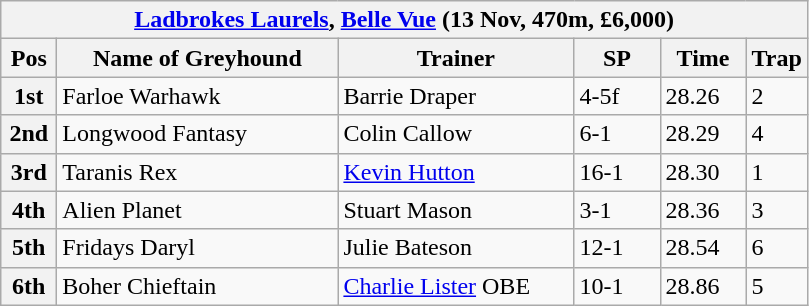<table class="wikitable">
<tr>
<th colspan="6"><a href='#'>Ladbrokes Laurels</a>, <a href='#'>Belle Vue</a> (13 Nov, 470m, £6,000)</th>
</tr>
<tr>
<th width=30>Pos</th>
<th width=180>Name of Greyhound</th>
<th width=150>Trainer</th>
<th width=50>SP</th>
<th width=50>Time</th>
<th width=30>Trap</th>
</tr>
<tr>
<th>1st</th>
<td>Farloe Warhawk</td>
<td>Barrie Draper</td>
<td>4-5f</td>
<td>28.26</td>
<td>2</td>
</tr>
<tr>
<th>2nd</th>
<td>Longwood Fantasy</td>
<td>Colin Callow</td>
<td>6-1</td>
<td>28.29</td>
<td>4</td>
</tr>
<tr>
<th>3rd</th>
<td>Taranis Rex</td>
<td><a href='#'>Kevin Hutton</a></td>
<td>16-1</td>
<td>28.30</td>
<td>1</td>
</tr>
<tr>
<th>4th</th>
<td>Alien Planet</td>
<td>Stuart Mason</td>
<td>3-1</td>
<td>28.36</td>
<td>3</td>
</tr>
<tr>
<th>5th</th>
<td>Fridays Daryl</td>
<td>Julie Bateson</td>
<td>12-1</td>
<td>28.54</td>
<td>6</td>
</tr>
<tr>
<th>6th</th>
<td>Boher Chieftain</td>
<td><a href='#'>Charlie Lister</a> OBE</td>
<td>10-1</td>
<td>28.86</td>
<td>5</td>
</tr>
</table>
